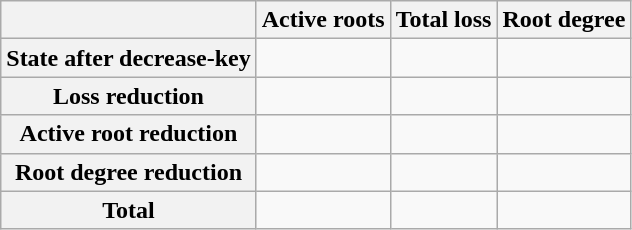<table class="wikitable">
<tr>
<th></th>
<th>Active roots</th>
<th>Total loss</th>
<th>Root degree</th>
</tr>
<tr>
<th>State after decrease-key</th>
<td></td>
<td></td>
<td></td>
</tr>
<tr>
<th>Loss reduction</th>
<td></td>
<td></td>
<td></td>
</tr>
<tr>
<th>Active root reduction</th>
<td></td>
<td></td>
<td></td>
</tr>
<tr>
<th>Root degree reduction</th>
<td></td>
<td></td>
<td></td>
</tr>
<tr>
<th>Total</th>
<td></td>
<td></td>
<td></td>
</tr>
</table>
